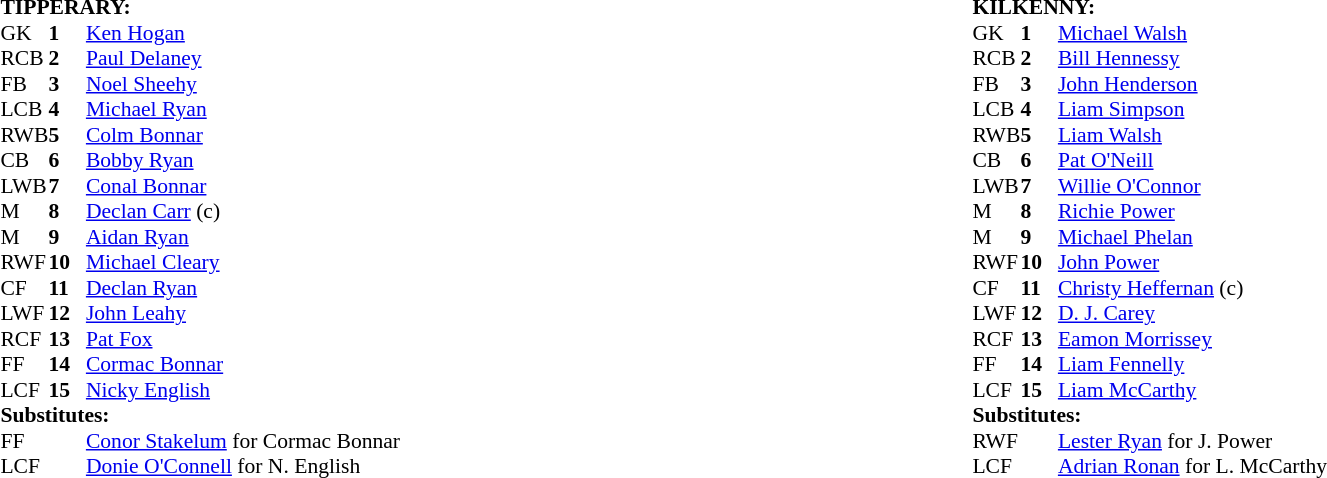<table width="100%">
<tr>
<td valign="top" width="50%"><br><table style="font-size: 90%" cellspacing="0" cellpadding="0" align=center>
<tr>
<td colspan="4"><strong>TIPPERARY:</strong></td>
</tr>
<tr>
<th width="25"></th>
<th width="25"></th>
</tr>
<tr>
<td>GK</td>
<td><strong>1</strong></td>
<td><a href='#'>Ken Hogan</a></td>
</tr>
<tr>
<td>RCB</td>
<td><strong>2</strong></td>
<td><a href='#'>Paul Delaney</a></td>
</tr>
<tr>
<td>FB</td>
<td><strong>3</strong></td>
<td><a href='#'>Noel Sheehy</a></td>
</tr>
<tr>
<td>LCB</td>
<td><strong>4</strong></td>
<td><a href='#'>Michael Ryan</a></td>
</tr>
<tr>
<td>RWB</td>
<td><strong>5</strong></td>
<td><a href='#'>Colm Bonnar</a></td>
</tr>
<tr>
<td>CB</td>
<td><strong>6</strong></td>
<td><a href='#'>Bobby Ryan</a></td>
</tr>
<tr>
<td>LWB</td>
<td><strong>7</strong></td>
<td><a href='#'>Conal Bonnar</a></td>
</tr>
<tr>
<td>M</td>
<td><strong>8</strong></td>
<td><a href='#'>Declan Carr</a> (c)</td>
</tr>
<tr>
<td>M</td>
<td><strong>9</strong></td>
<td><a href='#'>Aidan Ryan</a></td>
</tr>
<tr>
<td>RWF</td>
<td><strong>10</strong></td>
<td><a href='#'>Michael Cleary</a></td>
</tr>
<tr>
<td>CF</td>
<td><strong>11</strong></td>
<td><a href='#'>Declan Ryan</a></td>
</tr>
<tr>
<td>LWF</td>
<td><strong>12</strong></td>
<td><a href='#'>John Leahy</a></td>
</tr>
<tr>
<td>RCF</td>
<td><strong>13</strong></td>
<td><a href='#'>Pat Fox</a></td>
</tr>
<tr>
<td>FF</td>
<td><strong>14</strong></td>
<td><a href='#'>Cormac Bonnar</a> </td>
</tr>
<tr>
<td>LCF</td>
<td><strong>15</strong></td>
<td><a href='#'>Nicky English</a> </td>
</tr>
<tr>
<td colspan=4><strong>Substitutes:</strong></td>
</tr>
<tr>
<td>FF</td>
<td></td>
<td><a href='#'>Conor Stakelum</a> for Cormac Bonnar </td>
</tr>
<tr>
<td>LCF</td>
<td></td>
<td><a href='#'>Donie O'Connell</a> for N. English</td>
</tr>
</table>
</td>
<td valign="top"></td>
<td valign="top" width="50%"><br><table style="font-size: 90%" cellspacing="0" cellpadding="0" align="center">
<tr>
<td colspan="4"><strong>KILKENNY:</strong></td>
</tr>
<tr>
<th width="25"></th>
<th width="25"></th>
</tr>
<tr>
<td>GK</td>
<td><strong>1</strong></td>
<td><a href='#'>Michael Walsh</a></td>
</tr>
<tr>
<td>RCB</td>
<td><strong>2</strong></td>
<td><a href='#'>Bill Hennessy</a></td>
</tr>
<tr>
<td>FB</td>
<td><strong>3</strong></td>
<td><a href='#'>John Henderson</a></td>
</tr>
<tr>
<td>LCB</td>
<td><strong>4</strong></td>
<td><a href='#'>Liam Simpson</a></td>
</tr>
<tr>
<td>RWB</td>
<td><strong>5</strong></td>
<td><a href='#'>Liam Walsh</a></td>
</tr>
<tr>
<td>CB</td>
<td><strong>6</strong></td>
<td><a href='#'>Pat O'Neill</a></td>
</tr>
<tr>
<td>LWB</td>
<td><strong>7</strong></td>
<td><a href='#'>Willie O'Connor</a></td>
</tr>
<tr>
<td>M</td>
<td><strong>8</strong></td>
<td><a href='#'>Richie Power</a></td>
</tr>
<tr>
<td>M</td>
<td><strong>9</strong></td>
<td><a href='#'>Michael Phelan</a></td>
</tr>
<tr>
<td>RWF</td>
<td><strong>10</strong></td>
<td><a href='#'>John Power</a> </td>
</tr>
<tr>
<td>CF</td>
<td><strong>11</strong></td>
<td><a href='#'>Christy Heffernan</a> (c)</td>
</tr>
<tr>
<td>LWF</td>
<td><strong>12</strong></td>
<td><a href='#'>D. J. Carey</a></td>
</tr>
<tr>
<td>RCF</td>
<td><strong>13</strong></td>
<td><a href='#'>Eamon Morrissey</a></td>
</tr>
<tr>
<td>FF</td>
<td><strong>14</strong></td>
<td><a href='#'>Liam Fennelly</a></td>
</tr>
<tr>
<td>LCF</td>
<td><strong>15</strong></td>
<td><a href='#'>Liam McCarthy</a> </td>
</tr>
<tr>
<td colspan=4><strong>Substitutes:</strong></td>
</tr>
<tr>
<td>RWF</td>
<td></td>
<td><a href='#'>Lester Ryan</a> for J. Power </td>
</tr>
<tr>
<td>LCF</td>
<td></td>
<td><a href='#'>Adrian Ronan</a> for L. McCarthy </td>
</tr>
</table>
</td>
</tr>
</table>
